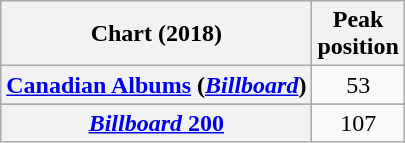<table class="wikitable sortable plainrowheaders">
<tr>
<th scope="col">Chart (2018)</th>
<th scope="col">Peak<br>position</th>
</tr>
<tr>
<th scope="row"><a href='#'>Canadian Albums</a> (<em><a href='#'>Billboard</a></em>)</th>
<td align="center">53</td>
</tr>
<tr>
</tr>
<tr>
<th scope="row"><a href='#'><em>Billboard</em> 200</a></th>
<td align="center">107</td>
</tr>
</table>
